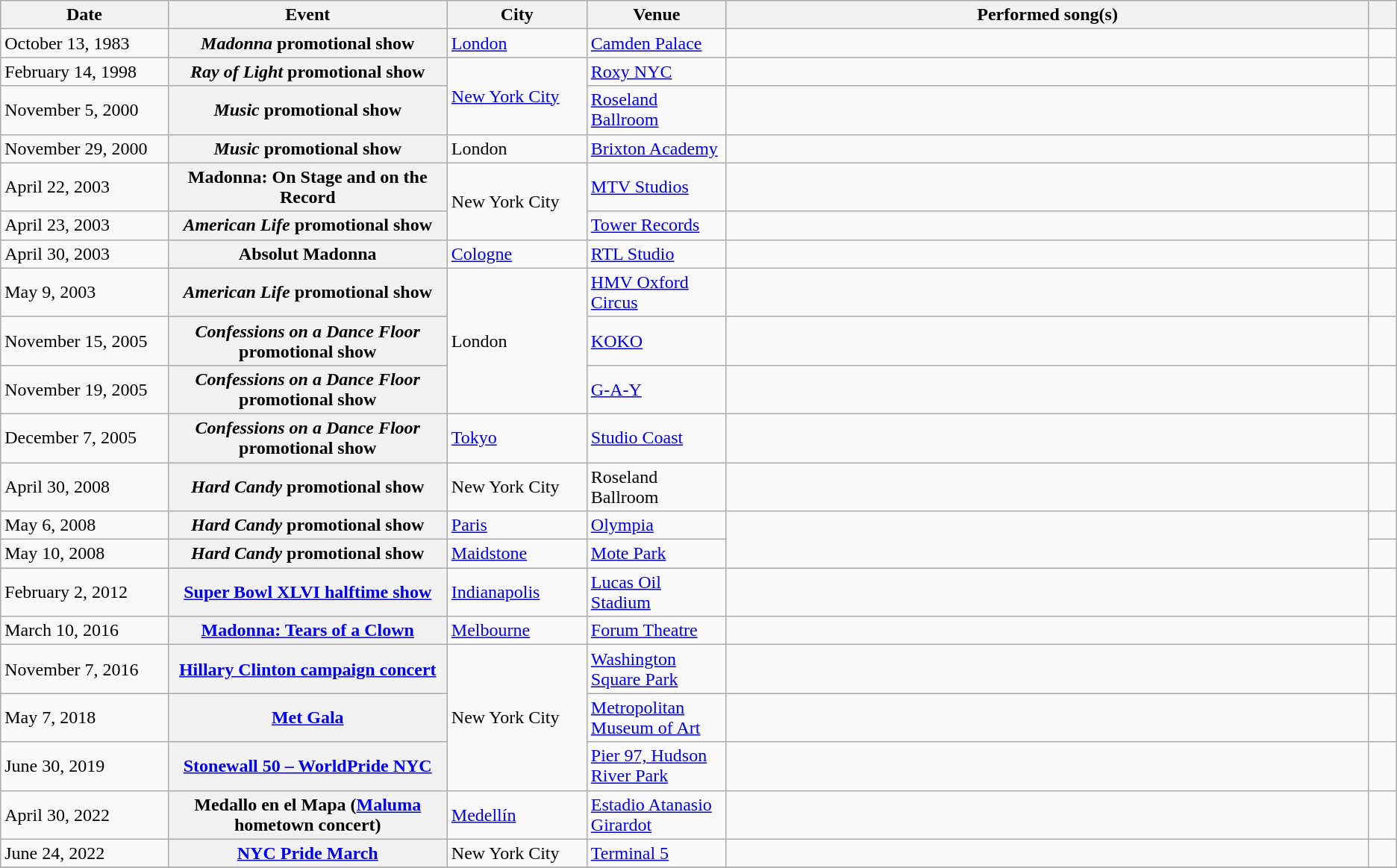<table class="wikitable plainrowheaders">
<tr>
<th style="width:12%;">Date</th>
<th style="width:20%;">Event</th>
<th style="width:10%;">City</th>
<th style="width:10%;">Venue</th>
<th class="unsortable">Performed song(s)</th>
<th scope="col" width=2% class="unsortable"></th>
</tr>
<tr>
<td>October 13, 1983</td>
<th scope="row"><em>Madonna</em> promotional show</th>
<td><a href='#'>London</a></td>
<td><a href='#'>Camden Palace</a></td>
<td></td>
<td></td>
</tr>
<tr>
<td>February 14, 1998</td>
<th scope="row"><em>Ray of Light</em> promotional show</th>
<td rowspan="2"><a href='#'>New York City</a></td>
<td><a href='#'>Roxy NYC</a></td>
<td></td>
<td></td>
</tr>
<tr>
<td>November 5, 2000</td>
<th scope="row"><em>Music</em> promotional show</th>
<td><a href='#'>Roseland Ballroom</a></td>
<td></td>
<td></td>
</tr>
<tr>
<td>November 29, 2000</td>
<th scope="row"><em>Music</em> promotional show</th>
<td>London</td>
<td><a href='#'>Brixton Academy</a></td>
<td></td>
<td></td>
</tr>
<tr>
<td>April 22, 2003</td>
<th scope="row">Madonna: On Stage and on the Record</th>
<td rowspan="2">New York City</td>
<td><a href='#'>MTV Studios</a></td>
<td></td>
<td></td>
</tr>
<tr>
<td>April 23, 2003</td>
<th scope="row"><em>American Life</em> promotional show</th>
<td><a href='#'>Tower Records</a></td>
<td></td>
<td></td>
</tr>
<tr>
<td>April 30, 2003</td>
<th scope="row">Absolut Madonna</th>
<td><a href='#'>Cologne</a></td>
<td><a href='#'>RTL Studio</a></td>
<td></td>
<td></td>
</tr>
<tr>
<td>May 9, 2003</td>
<th scope="row"><em>American Life</em> promotional show</th>
<td rowspan="3">London</td>
<td><a href='#'>HMV Oxford Circus</a></td>
<td></td>
<td></td>
</tr>
<tr>
<td>November 15, 2005</td>
<th scope="row"><em>Confessions on a Dance Floor</em> promotional show</th>
<td><a href='#'>KOKO</a></td>
<td></td>
<td></td>
</tr>
<tr>
<td>November 19, 2005</td>
<th scope="row"><em>Confessions on a Dance Floor</em> promotional show</th>
<td><a href='#'>G-A-Y</a></td>
<td></td>
<td></td>
</tr>
<tr>
<td>December 7, 2005</td>
<th scope="row"><em>Confessions on a Dance Floor</em> promotional show</th>
<td><a href='#'>Tokyo</a></td>
<td><a href='#'>Studio Coast</a></td>
<td></td>
<td></td>
</tr>
<tr>
<td>April 30, 2008</td>
<th scope="row"><em>Hard Candy</em> promotional show</th>
<td>New York City</td>
<td>Roseland Ballroom</td>
<td></td>
<td></td>
</tr>
<tr>
<td>May 6, 2008</td>
<th scope="row"><em>Hard Candy</em> promotional show</th>
<td><a href='#'>Paris</a></td>
<td><a href='#'>Olympia</a></td>
<td rowspan="2"></td>
<td></td>
</tr>
<tr>
<td>May 10, 2008</td>
<th scope="row"><em>Hard Candy</em> promotional show</th>
<td><a href='#'>Maidstone</a></td>
<td><a href='#'>Mote Park</a></td>
<td></td>
</tr>
<tr>
<td>February 2, 2012</td>
<th scope="row"><a href='#'>Super Bowl XLVI halftime show</a></th>
<td><a href='#'>Indianapolis</a></td>
<td><a href='#'>Lucas Oil Stadium</a></td>
<td></td>
<td></td>
</tr>
<tr>
<td>March 10, 2016</td>
<th scope="row"><a href='#'>Madonna: Tears of a Clown</a></th>
<td><a href='#'>Melbourne</a></td>
<td><a href='#'>Forum Theatre</a></td>
<td></td>
<td></td>
</tr>
<tr>
<td>November 7, 2016</td>
<th scope="row"><a href='#'>Hillary Clinton campaign concert</a></th>
<td rowspan="3">New York City</td>
<td><a href='#'>Washington Square Park</a></td>
<td></td>
<td></td>
</tr>
<tr>
<td>May 7, 2018</td>
<th scope="row"><a href='#'>Met Gala</a></th>
<td><a href='#'>Metropolitan Museum of Art</a></td>
<td></td>
<td></td>
</tr>
<tr>
<td>June 30, 2019</td>
<th scope="row"><a href='#'>Stonewall 50 – WorldPride NYC</a></th>
<td><a href='#'>Pier 97, Hudson River Park</a></td>
<td></td>
<td></td>
</tr>
<tr>
<td>April 30, 2022</td>
<th scope="row">Medallo en el Mapa (<a href='#'>Maluma</a> hometown concert)</th>
<td><a href='#'>Medellín</a></td>
<td><a href='#'>Estadio Atanasio Girardot</a></td>
<td></td>
<td></td>
</tr>
<tr>
<td>June 24, 2022</td>
<th scope="row"><a href='#'>NYC Pride March</a></th>
<td>New York City</td>
<td><a href='#'>Terminal 5</a></td>
<td></td>
<td></td>
</tr>
<tr>
</tr>
</table>
